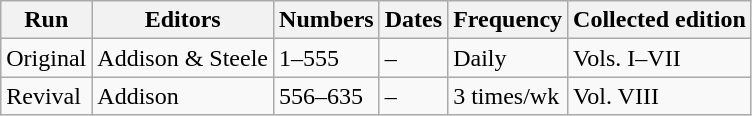<table class="wikitable">
<tr>
<th>Run</th>
<th>Editors</th>
<th>Numbers</th>
<th>Dates</th>
<th>Frequency</th>
<th>Collected edition</th>
</tr>
<tr>
<td>Original</td>
<td>Addison & Steele</td>
<td>1–555</td>
<td> – </td>
<td>Daily</td>
<td>Vols. I–VII</td>
</tr>
<tr>
<td>Revival</td>
<td>Addison</td>
<td>556–635</td>
<td> – </td>
<td>3 times/wk</td>
<td>Vol. VIII</td>
</tr>
</table>
